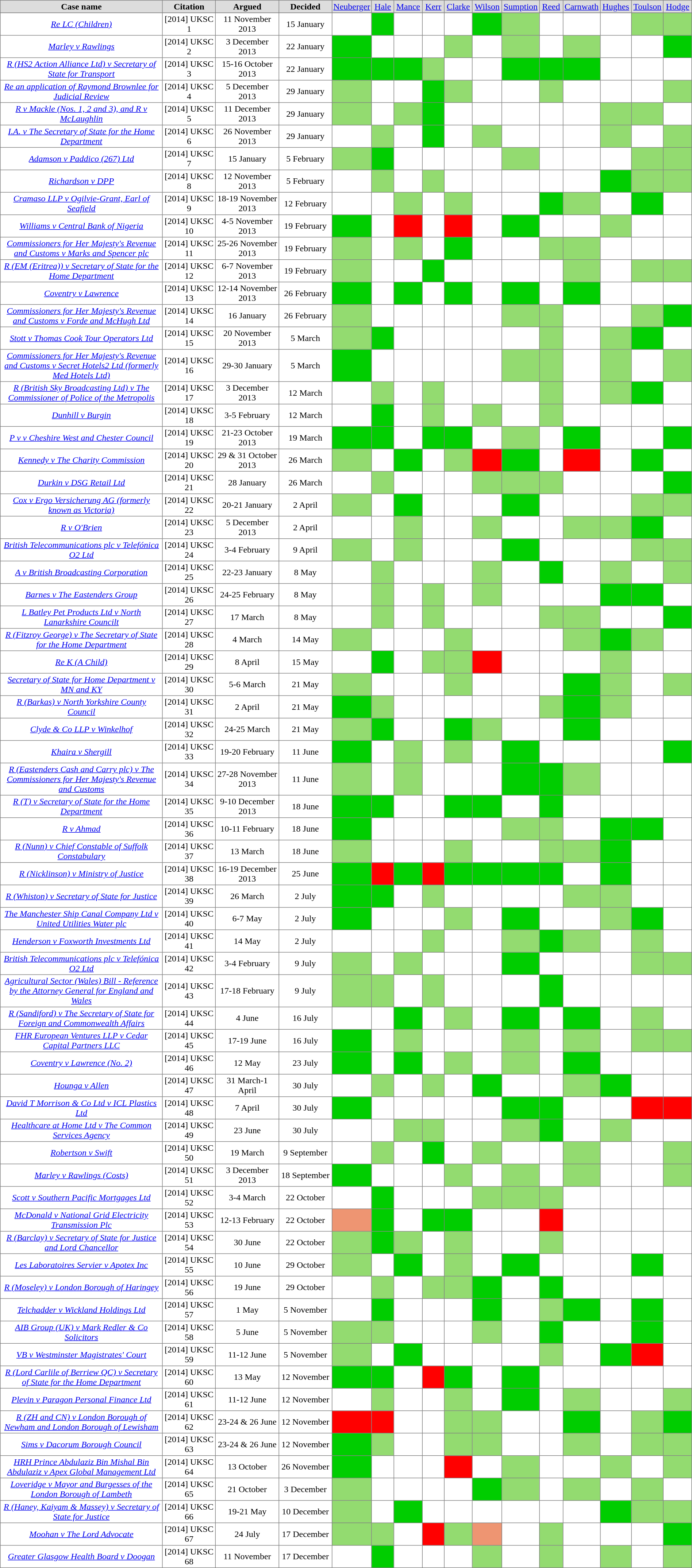<table align=center cellpadding="2" cellspacing="1" border="1" style="border-collapse:collapse;" width=100%>
<tr bgcolor=#DDDDDD align=center>
<th width=1300px>Case name</th>
<th width=320px>Citation</th>
<th width=380px>Argued</th>
<th width=240px>Decided</th>
<td width=70px><a href='#'>Neuberger</a></td>
<td width=70px><a href='#'>Hale</a></td>
<td width=70px><a href='#'>Mance</a></td>
<td width=70px><a href='#'>Kerr</a></td>
<td width=70px><a href='#'>Clarke</a></td>
<td width=70px><a href='#'>Wilson</a></td>
<td width=70px><a href='#'>Sumption</a></td>
<td width=70px><a href='#'>Reed</a></td>
<td width=70px><a href='#'>Carnwath</a></td>
<td width=70px><a href='#'>Hughes</a></td>
<td width=70px><a href='#'>Toulson</a></td>
<td width=70px><a href='#'>Hodge</a></td>
</tr>
<tr>
</tr>
<tr>
<td align="center"><em><a href='#'>Re LC (Children)</a></em></td>
<td align="center">[2014] UKSC 1</td>
<td align="center">11 November 2013</td>
<td align="center">15 January</td>
<td bgcolor=></td>
<td bgcolor=00CD00></td>
<td bgcolor=></td>
<td bgcolor=></td>
<td bgcolor=></td>
<td bgcolor=00CD00></td>
<td bgcolor=93DB70></td>
<td bgcolor=></td>
<td bgcolor=></td>
<td bgcolor=></td>
<td bgcolor=93DB70></td>
<td bgcolor=93DB70></td>
</tr>
<tr>
<td align="center"><em><a href='#'>Marley v Rawlings</a></em></td>
<td align="center">[2014] UKSC 2</td>
<td align="center">3 December 2013</td>
<td align="center">22 January</td>
<td bgcolor=00CD00></td>
<td bgcolor=></td>
<td bgcolor=></td>
<td bgcolor=></td>
<td bgcolor=93DB70></td>
<td bgcolor=></td>
<td bgcolor=93DB70></td>
<td bgcolor=></td>
<td bgcolor=93DB70></td>
<td bgcolor=></td>
<td bgcolor=></td>
<td bgcolor=00CD00></td>
</tr>
<tr>
<td align="center"><em><a href='#'>R (HS2 Action Alliance Ltd) v Secretary of State for Transport</a></em></td>
<td align="center">[2014] UKSC 3</td>
<td align="center">15-16 October 2013</td>
<td align="center">22 January</td>
<td bgcolor=00CD00></td>
<td bgcolor=00CD00></td>
<td bgcolor=00CD00></td>
<td bgcolor=93DB70></td>
<td bgcolor=></td>
<td bgcolor=></td>
<td bgcolor=00CD00></td>
<td bgcolor=00CD00></td>
<td bgcolor=00CD00></td>
<td bgcolor=></td>
<td bgcolor=></td>
<td bgcolor=></td>
</tr>
<tr>
<td align="center"><em><a href='#'>Re an application of Raymond Brownlee for Judicial Review</a></em></td>
<td align="center">[2014] UKSC 4</td>
<td align="center">5 December 2013</td>
<td align="center">29 January</td>
<td bgcolor=93DB70></td>
<td bgcolor=></td>
<td bgcolor=></td>
<td bgcolor=00CD00></td>
<td bgcolor=93DB70></td>
<td bgcolor=></td>
<td bgcolor=></td>
<td bgcolor=93DB70></td>
<td bgcolor=></td>
<td bgcolor=></td>
<td bgcolor=></td>
<td bgcolor=93DB70></td>
</tr>
<tr>
<td align="center"><em><a href='#'>R v Mackle (Nos. 1, 2 and 3), and R v McLaughlin</a></em></td>
<td align="center">[2014] UKSC 5</td>
<td align="center">11 December 2013</td>
<td align="center">29 January</td>
<td bgcolor=93DB70></td>
<td bgcolor=></td>
<td bgcolor=93DB70></td>
<td bgcolor=00CD00></td>
<td bgcolor=></td>
<td bgcolor=></td>
<td bgcolor=></td>
<td bgcolor=></td>
<td bgcolor=></td>
<td bgcolor=93DB70></td>
<td bgcolor=93DB70></td>
<td bgcolor=></td>
</tr>
<tr>
<td align="center"><em><a href='#'>I.A. v The Secretary of State for the Home Department</a></em></td>
<td align="center">[2014] UKSC 6</td>
<td align="center">26 November 2013</td>
<td align="center">29 January</td>
<td bgcolor=></td>
<td bgcolor=93DB70></td>
<td bgcolor=></td>
<td bgcolor=00CD00></td>
<td bgcolor=></td>
<td bgcolor=93DB70></td>
<td bgcolor=></td>
<td bgcolor=></td>
<td bgcolor=></td>
<td bgcolor=93DB70></td>
<td bgcolor=></td>
<td bgcolor=93DB70></td>
</tr>
<tr>
<td align="center"><em><a href='#'>Adamson v Paddico (267) Ltd</a></em></td>
<td align="center">[2014] UKSC 7</td>
<td align="center">15 January</td>
<td align="center">5 February</td>
<td bgcolor=93DB70></td>
<td bgcolor=00CD00></td>
<td bgcolor=></td>
<td bgcolor=></td>
<td bgcolor=></td>
<td bgcolor=></td>
<td bgcolor=93DB70></td>
<td bgcolor=></td>
<td bgcolor=></td>
<td bgcolor=></td>
<td bgcolor=93DB70></td>
<td bgcolor=93DB70></td>
</tr>
<tr>
<td align="center"><em><a href='#'>Richardson v DPP</a></em></td>
<td align="center">[2014] UKSC 8</td>
<td align="center">12 November 2013</td>
<td align="center">5 February</td>
<td bgcolor=></td>
<td bgcolor=93DB70></td>
<td bgcolor=></td>
<td bgcolor=93DB70></td>
<td bgcolor=></td>
<td bgcolor=></td>
<td bgcolor=></td>
<td bgcolor=></td>
<td bgcolor=></td>
<td bgcolor=00CD00></td>
<td bgcolor=93DB70></td>
<td bgcolor=93DB70></td>
</tr>
<tr>
<td align="center"><em><a href='#'>Cramaso LLP v Ogilvie-Grant, Earl of Seafield</a></em></td>
<td align="center">[2014] UKSC 9</td>
<td align="center">18-19 November 2013</td>
<td align="center">12 February</td>
<td bgcolor=></td>
<td bgcolor=></td>
<td bgcolor=93DB70></td>
<td bgcolor=></td>
<td bgcolor=93DB70></td>
<td bgcolor=></td>
<td bgcolor=></td>
<td bgcolor=00CD00></td>
<td bgcolor=93DB70></td>
<td bgcolor=></td>
<td bgcolor=00CD00></td>
<td bgcolor=></td>
</tr>
<tr>
<td align="center"><em><a href='#'>Williams v Central Bank of Nigeria</a></em></td>
<td align="center">[2014] UKSC 10</td>
<td align="center">4-5 November 2013</td>
<td align="center">19 February</td>
<td bgcolor=00CD00></td>
<td bgcolor=></td>
<td bgcolor=red></td>
<td bgcolor=></td>
<td bgcolor=red></td>
<td bgcolor=></td>
<td bgcolor=00CD00></td>
<td bgcolor=></td>
<td bgcolor=></td>
<td bgcolor=93DB70></td>
<td bgcolor=></td>
<td bgcolor=></td>
</tr>
<tr>
<td align="center"><em><a href='#'>Commissioners for Her Majesty's Revenue and Customs v Marks and Spencer plc</a></em></td>
<td align="center">[2014] UKSC 11</td>
<td align="center">25-26 November 2013</td>
<td align="center">19 February</td>
<td bgcolor=93DB70></td>
<td bgcolor=></td>
<td bgcolor=93DB70></td>
<td bgcolor=></td>
<td bgcolor=00CD00></td>
<td bgcolor=></td>
<td bgcolor=></td>
<td bgcolor=93DB70></td>
<td bgcolor=93DB70></td>
<td bgcolor=></td>
<td bgcolor=></td>
<td bgcolor=></td>
</tr>
<tr>
<td align="center"><em><a href='#'>R (EM (Eritrea)) v Secretary of State for the Home Department</a></em></td>
<td align="center">[2014] UKSC 12</td>
<td align="center">6-7 November 2013</td>
<td align="center">19 February</td>
<td bgcolor=93DB70></td>
<td bgcolor=></td>
<td bgcolor=></td>
<td bgcolor=00CD00></td>
<td bgcolor=></td>
<td bgcolor=></td>
<td bgcolor=></td>
<td bgcolor=></td>
<td bgcolor=93DB70></td>
<td bgcolor=></td>
<td bgcolor=93DB70></td>
<td bgcolor=93DB70></td>
</tr>
<tr>
<td align="center"><em><a href='#'>Coventry v Lawrence</a></em></td>
<td align="center">[2014] UKSC 13</td>
<td align="center">12-14 November 2013</td>
<td align="center">26 February</td>
<td bgcolor=00CD00></td>
<td bgcolor=></td>
<td bgcolor=00CD00></td>
<td bgcolor=></td>
<td bgcolor=00CD00></td>
<td bgcolor=></td>
<td bgcolor=00CD00></td>
<td bgcolor=></td>
<td bgcolor=00CD00></td>
<td bgcolor=></td>
<td bgcolor=></td>
<td bgcolor=></td>
</tr>
<tr>
<td align="center"><em><a href='#'>Commissioners for Her Majesty's Revenue and Customs v Forde and McHugh Ltd</a></em></td>
<td align="center">[2014] UKSC 14</td>
<td align="center">16 January</td>
<td align="center">26 February</td>
<td bgcolor=93DB70></td>
<td bgcolor=></td>
<td bgcolor=></td>
<td bgcolor=></td>
<td bgcolor=></td>
<td bgcolor=></td>
<td bgcolor=93DB70></td>
<td bgcolor=93DB70></td>
<td bgcolor=></td>
<td bgcolor=></td>
<td bgcolor=93DB70></td>
<td bgcolor=00CD00></td>
</tr>
<tr>
<td align="center"><em><a href='#'>Stott v Thomas Cook Tour Operators Ltd</a></em></td>
<td align="center">[2014] UKSC 15</td>
<td align="center">20 November 2013</td>
<td align="center">5 March</td>
<td bgcolor=93DB70></td>
<td bgcolor=00CD00></td>
<td bgcolor=></td>
<td bgcolor=></td>
<td bgcolor=></td>
<td bgcolor=></td>
<td bgcolor=></td>
<td bgcolor=93DB70></td>
<td bgcolor=></td>
<td bgcolor=93DB70></td>
<td bgcolor=00CD00></td>
<td bgcolor=></td>
</tr>
<tr>
<td align="center"><em><a href='#'>Commissioners for Her Majesty's Revenue and Customs v Secret Hotels2 Ltd (formerly Med Hotels Ltd)</a></em></td>
<td align="center">[2014] UKSC 16</td>
<td align="center">29-30 January</td>
<td align="center">5 March</td>
<td bgcolor=00CD00></td>
<td bgcolor=></td>
<td bgcolor=></td>
<td bgcolor=></td>
<td bgcolor=></td>
<td bgcolor=></td>
<td bgcolor=93DB70></td>
<td bgcolor=93DB70></td>
<td bgcolor=></td>
<td bgcolor=93DB70></td>
<td bgcolor=></td>
<td bgcolor=93DB70></td>
</tr>
<tr>
<td align="center"><em><a href='#'>R (British Sky Broadcasting Ltd) v The Commissioner of Police of the Metropolis</a></em></td>
<td align="center">[2014] UKSC 17</td>
<td align="center">3 December 2013</td>
<td align="center">12 March</td>
<td bgcolor=></td>
<td bgcolor=93DB70></td>
<td bgcolor=></td>
<td bgcolor=93DB70></td>
<td bgcolor=></td>
<td bgcolor=></td>
<td bgcolor=></td>
<td bgcolor=93DB70></td>
<td bgcolor=></td>
<td bgcolor=93DB70></td>
<td bgcolor=00CD00></td>
<td bgcolor=></td>
</tr>
<tr>
<td align="center"><em><a href='#'>Dunhill v Burgin</a></em></td>
<td align="center">[2014] UKSC 18</td>
<td align="center">3-5 February</td>
<td align="center">12 March</td>
<td bgcolor=></td>
<td bgcolor=00CD00></td>
<td bgcolor=></td>
<td bgcolor=93DB70></td>
<td bgcolor=></td>
<td bgcolor=93DB70></td>
<td bgcolor=></td>
<td bgcolor=93DB70></td>
<td bgcolor=></td>
<td bgcolor=></td>
<td bgcolor=></td>
<td bgcolor=></td>
</tr>
<tr>
<td align="center"><em><a href='#'>P v v Cheshire West and Chester Council</a></em></td>
<td align="center">[2014] UKSC 19</td>
<td align="center">21-23 October 2013</td>
<td align="center">19 March</td>
<td bgcolor=00CD00></td>
<td bgcolor=00CD00></td>
<td bgcolor=></td>
<td bgcolor=00CD00></td>
<td bgcolor=00CD00></td>
<td bgcolor=></td>
<td bgcolor=93DB70></td>
<td bgcolor=></td>
<td bgcolor=00CD00></td>
<td bgcolor=></td>
<td bgcolor=></td>
<td bgcolor=00CD00></td>
</tr>
<tr>
<td align="center"><em><a href='#'>Kennedy v The Charity Commission</a></em></td>
<td align="center">[2014] UKSC 20</td>
<td align="center">29 & 31 October 2013</td>
<td align="center">26 March</td>
<td bgcolor=93DB70></td>
<td bgcolor=></td>
<td bgcolor=00CD00></td>
<td bgcolor=></td>
<td bgcolor=93DB70></td>
<td bgcolor=red></td>
<td bgcolor=00CD00></td>
<td bgcolor=></td>
<td bgcolor=red></td>
<td bgcolor=></td>
<td bgcolor=00CD00></td>
<td bgcolor=></td>
</tr>
<tr>
<td align="center"><em><a href='#'>Durkin v DSG Retail Ltd</a></em></td>
<td align="center">[2014] UKSC 21</td>
<td align="center">28 January</td>
<td align="center">26 March</td>
<td bgcolor=></td>
<td bgcolor=93DB70></td>
<td bgcolor=></td>
<td bgcolor=></td>
<td bgcolor=></td>
<td bgcolor=93DB70></td>
<td bgcolor=93DB70></td>
<td bgcolor=93DB70></td>
<td bgcolor=></td>
<td bgcolor=></td>
<td bgcolor=></td>
<td bgcolor=00CD00></td>
</tr>
<tr>
<td align="center"><em><a href='#'>Cox v Ergo Versicherung AG (formerly known as Victoria)</a></em></td>
<td align="center">[2014] UKSC 22</td>
<td align="center">20-21 January</td>
<td align="center">2 April</td>
<td bgcolor=93DB70></td>
<td bgcolor=></td>
<td bgcolor=00CD00></td>
<td bgcolor=></td>
<td bgcolor=></td>
<td bgcolor=></td>
<td bgcolor=00CD00></td>
<td bgcolor=></td>
<td bgcolor=></td>
<td bgcolor=></td>
<td bgcolor=93DB70></td>
<td bgcolor=93DB70></td>
</tr>
<tr>
<td align="center"><em><a href='#'>R v O'Brien</a></em></td>
<td align="center">[2014] UKSC 23</td>
<td align="center">5 December 2013</td>
<td align="center">2 April</td>
<td bgcolor=></td>
<td bgcolor=></td>
<td bgcolor=93DB70></td>
<td bgcolor=></td>
<td bgcolor=></td>
<td bgcolor=93DB70></td>
<td bgcolor=></td>
<td bgcolor=></td>
<td bgcolor=93DB70></td>
<td bgcolor=93DB70></td>
<td bgcolor=00CD00></td>
<td bgcolor=></td>
</tr>
<tr>
<td align="center"><em><a href='#'>British Telecommunications plc v Telefónica O2 Ltd</a></em></td>
<td align="center">[2014] UKSC 24</td>
<td align="center">3-4 February</td>
<td align="center">9 April</td>
<td bgcolor=93DB70></td>
<td bgcolor=></td>
<td bgcolor=93DB70></td>
<td bgcolor=></td>
<td bgcolor=></td>
<td bgcolor=></td>
<td bgcolor=00CD00></td>
<td bgcolor=></td>
<td bgcolor=></td>
<td bgcolor=></td>
<td bgcolor=93DB70></td>
<td bgcolor=93DB70></td>
</tr>
<tr>
<td align="center"><em><a href='#'>A v British Broadcasting Corporation</a></em></td>
<td align="center">[2014] UKSC 25</td>
<td align="center">22-23 January</td>
<td align="center">8 May</td>
<td bgcolor=></td>
<td bgcolor=93DB70></td>
<td bgcolor=></td>
<td bgcolor=></td>
<td bgcolor=></td>
<td bgcolor=93DB70></td>
<td bgcolor=></td>
<td bgcolor=00CD00></td>
<td bgcolor=></td>
<td bgcolor=93DB70></td>
<td bgcolor=></td>
<td bgcolor=93DB70></td>
</tr>
<tr>
<td align="center"><em><a href='#'>Barnes v The Eastenders Group</a></em></td>
<td align="center">[2014] UKSC 26</td>
<td align="center">24-25 February</td>
<td align="center">8 May</td>
<td bgcolor=></td>
<td bgcolor=93DB70></td>
<td bgcolor=></td>
<td bgcolor=93DB70></td>
<td bgcolor=></td>
<td bgcolor=93DB70></td>
<td bgcolor=></td>
<td bgcolor=></td>
<td bgcolor=></td>
<td bgcolor=00CD00></td>
<td bgcolor=00CD00></td>
<td bgcolor=></td>
</tr>
<tr>
<td align="center"><em><a href='#'>L Batley Pet Products Ltd v North Lanarkshire Councilt</a></em></td>
<td align="center">[2014] UKSC 27</td>
<td align="center">17 March</td>
<td align="center">8 May</td>
<td bgcolor=></td>
<td bgcolor=93DB70></td>
<td bgcolor=></td>
<td bgcolor=93DB70></td>
<td bgcolor=></td>
<td bgcolor=></td>
<td bgcolor=></td>
<td bgcolor=93DB70></td>
<td bgcolor=93DB70></td>
<td bgcolor=></td>
<td bgcolor=></td>
<td bgcolor=00CD00></td>
</tr>
<tr>
<td align="center"><em><a href='#'>R (Fitzroy George) v The Secretary of State for the Home Department</a></em></td>
<td align="center">[2014] UKSC 28</td>
<td align="center">4 March</td>
<td align="center">14 May</td>
<td bgcolor=93DB70></td>
<td bgcolor=></td>
<td bgcolor=></td>
<td bgcolor=></td>
<td bgcolor=93DB70></td>
<td bgcolor=></td>
<td bgcolor=></td>
<td bgcolor=></td>
<td bgcolor=93DB70></td>
<td bgcolor=00CD00></td>
<td bgcolor=93DB70></td>
<td bgcolor=></td>
</tr>
<tr>
<td align="center"><em><a href='#'>Re K (A Child)</a></em></td>
<td align="center">[2014] UKSC 29</td>
<td align="center">8 April</td>
<td align="center">15 May</td>
<td bgcolor=></td>
<td bgcolor=00CD00></td>
<td bgcolor=></td>
<td bgcolor=93DB70></td>
<td bgcolor=93DB70></td>
<td bgcolor=red></td>
<td bgcolor=></td>
<td bgcolor=></td>
<td bgcolor=></td>
<td bgcolor=93DB70></td>
<td bgcolor=></td>
<td bgcolor=></td>
</tr>
<tr>
<td align="center"><em><a href='#'>Secretary of State for Home Department v MN and KY</a></em></td>
<td align="center">[2014] UKSC 30</td>
<td align="center">5-6 March</td>
<td align="center">21 May</td>
<td bgcolor=93DB70></td>
<td bgcolor=></td>
<td bgcolor=></td>
<td bgcolor=></td>
<td bgcolor=93DB70></td>
<td bgcolor=></td>
<td bgcolor=></td>
<td bgcolor=></td>
<td bgcolor=00CD00></td>
<td bgcolor=93DB70></td>
<td bgcolor=></td>
<td bgcolor=93DB70></td>
</tr>
<tr>
<td align="center"><em><a href='#'>R (Barkas) v North Yorkshire County Council</a></em></td>
<td align="center">[2014] UKSC 31</td>
<td align="center">2 April</td>
<td align="center">21 May</td>
<td bgcolor=00CD00></td>
<td bgcolor=93DB70></td>
<td bgcolor=></td>
<td bgcolor=></td>
<td bgcolor=></td>
<td bgcolor=></td>
<td bgcolor=></td>
<td bgcolor=93DB70></td>
<td bgcolor=00CD00></td>
<td bgcolor=93DB70></td>
<td bgcolor=></td>
<td bgcolor=></td>
</tr>
<tr>
<td align="center"><em><a href='#'>Clyde & Co LLP v Winkelhof</a></em></td>
<td align="center">[2014] UKSC 32</td>
<td align="center">24-25 March</td>
<td align="center">21 May</td>
<td bgcolor=93DB70></td>
<td bgcolor=00CD00></td>
<td bgcolor=></td>
<td bgcolor=></td>
<td bgcolor=00CD00></td>
<td bgcolor=93DB70></td>
<td bgcolor=></td>
<td bgcolor=></td>
<td bgcolor=00CD00></td>
<td bgcolor=></td>
<td bgcolor=></td>
<td bgcolor=></td>
</tr>
<tr>
<td align="center"><em><a href='#'>Khaira v Shergill</a></em></td>
<td align="center">[2014] UKSC 33</td>
<td align="center">19-20 February</td>
<td align="center">11 June</td>
<td bgcolor=00CD00></td>
<td bgcolor=></td>
<td bgcolor=93DB70></td>
<td bgcolor=></td>
<td bgcolor=93DB70></td>
<td bgcolor=></td>
<td bgcolor=00CD00></td>
<td bgcolor=></td>
<td bgcolor=></td>
<td bgcolor=></td>
<td bgcolor=></td>
<td bgcolor=00CD00></td>
</tr>
<tr>
<td align="center"><em><a href='#'>R (Eastenders Cash and Carry plc) v The Commissioners for Her Majesty's Revenue and Customs</a></em></td>
<td align="center">[2014] UKSC 34</td>
<td align="center">27-28 November 2013</td>
<td align="center">11 June</td>
<td bgcolor=93DB70></td>
<td bgcolor=></td>
<td bgcolor=93DB70></td>
<td bgcolor=></td>
<td bgcolor=></td>
<td bgcolor=></td>
<td bgcolor=00CD00></td>
<td bgcolor=00CD00></td>
<td bgcolor=93DB70></td>
<td bgcolor=></td>
<td bgcolor=></td>
<td bgcolor=></td>
</tr>
<tr>
<td align="center"><em><a href='#'>R (T) v Secretary of State for the Home Department</a></em></td>
<td align="center">[2014] UKSC 35</td>
<td align="center">9-10 December 2013</td>
<td align="center">18 June</td>
<td bgcolor=00CD00></td>
<td bgcolor=00CD00></td>
<td bgcolor=></td>
<td bgcolor=></td>
<td bgcolor=00CD00></td>
<td bgcolor=00CD00></td>
<td bgcolor=></td>
<td bgcolor=00CD00></td>
<td bgcolor=></td>
<td bgcolor=></td>
<td bgcolor=></td>
<td bgcolor=></td>
</tr>
<tr>
<td align="center"><em><a href='#'>R v Ahmad</a></em></td>
<td align="center">[2014] UKSC 36</td>
<td align="center">10-11 February</td>
<td align="center">18 June</td>
<td bgcolor=00CD00></td>
<td bgcolor=></td>
<td bgcolor=></td>
<td bgcolor=></td>
<td bgcolor=></td>
<td bgcolor=></td>
<td bgcolor=93DB70></td>
<td bgcolor=93DB70></td>
<td bgcolor=></td>
<td bgcolor=00CD00></td>
<td bgcolor=00CD00></td>
<td bgcolor=></td>
</tr>
<tr>
<td align="center"><em><a href='#'>R (Nunn) v Chief Constable of Suffolk Constabulary</a></em></td>
<td align="center">[2014] UKSC 37</td>
<td align="center">13 March</td>
<td align="center">18 June</td>
<td bgcolor=93DB70></td>
<td bgcolor=></td>
<td bgcolor=></td>
<td bgcolor=></td>
<td bgcolor=93DB70></td>
<td bgcolor=></td>
<td bgcolor=></td>
<td bgcolor=93DB70></td>
<td bgcolor=93DB70></td>
<td bgcolor=00CD00></td>
<td bgcolor=></td>
<td bgcolor=></td>
</tr>
<tr>
<td align="center"><em><a href='#'>R (Nicklinson) v Ministry of Justice</a></em></td>
<td align="center">[2014] UKSC 38</td>
<td align="center">16-19 December 2013</td>
<td align="center">25 June</td>
<td bgcolor=00CD00></td>
<td bgcolor=red></td>
<td bgcolor=00CD00></td>
<td bgcolor=red></td>
<td bgcolor=00CD00></td>
<td bgcolor=00CD00></td>
<td bgcolor=00CD00></td>
<td bgcolor=00CD00></td>
<td bgcolor=></td>
<td bgcolor=00CD00></td>
<td bgcolor=></td>
<td bgcolor=></td>
</tr>
<tr>
<td align="center"><em><a href='#'>R (Whiston) v Secretary of State for Justice</a></em></td>
<td align="center">[2014] UKSC 39</td>
<td align="center">26 March</td>
<td align="center">2 July</td>
<td bgcolor=00CD00></td>
<td bgcolor=00CD00></td>
<td bgcolor=></td>
<td bgcolor=93DB70></td>
<td bgcolor=></td>
<td bgcolor=></td>
<td bgcolor=></td>
<td bgcolor=></td>
<td bgcolor=93DB70></td>
<td bgcolor=93DB70></td>
<td bgcolor=></td>
<td bgcolor=></td>
</tr>
<tr>
<td align="center"><em><a href='#'>The Manchester Ship Canal Company Ltd v United Utilities Water plc</a></em></td>
<td align="center">[2014] UKSC 40</td>
<td align="center">6-7 May</td>
<td align="center">2 July</td>
<td bgcolor=00CD00></td>
<td bgcolor=></td>
<td bgcolor=></td>
<td bgcolor=></td>
<td bgcolor=93DB70></td>
<td bgcolor=></td>
<td bgcolor=00CD00></td>
<td bgcolor=></td>
<td bgcolor=></td>
<td bgcolor=93DB70></td>
<td bgcolor=00CD00></td>
<td bgcolor=></td>
</tr>
<tr>
<td align="center"><em><a href='#'>Henderson v Foxworth Investments Ltd</a></em></td>
<td align="center">[2014] UKSC 41</td>
<td align="center">14 May</td>
<td align="center">2 July</td>
<td bgcolor=></td>
<td bgcolor=></td>
<td bgcolor=></td>
<td bgcolor=93DB70></td>
<td bgcolor=></td>
<td bgcolor=></td>
<td bgcolor=93DB70></td>
<td bgcolor=00CD00></td>
<td bgcolor=93DB70></td>
<td bgcolor=></td>
<td bgcolor=93DB70></td>
<td bgcolor=></td>
</tr>
<tr>
<td align="center"><em><a href='#'>British Telecommunications plc v Telefónica O2 Ltd</a></em></td>
<td align="center">[2014] UKSC 42</td>
<td align="center">3-4 February</td>
<td align="center">9 July</td>
<td bgcolor=93DB70></td>
<td bgcolor=></td>
<td bgcolor=93DB70></td>
<td bgcolor=></td>
<td bgcolor=></td>
<td bgcolor=></td>
<td bgcolor=00CD00></td>
<td bgcolor=></td>
<td bgcolor=></td>
<td bgcolor=></td>
<td bgcolor=93DB70></td>
<td bgcolor=93DB70></td>
</tr>
<tr>
<td align="center"><em><a href='#'>Agricultural Sector (Wales) Bill - Reference by the Attorney General for England and Wales</a></em></td>
<td align="center">[2014] UKSC 43</td>
<td align="center">17-18 February</td>
<td align="center">9 July</td>
<td bgcolor=93DB70></td>
<td bgcolor=93DB70></td>
<td bgcolor=></td>
<td bgcolor=93DB70></td>
<td bgcolor=></td>
<td bgcolor=></td>
<td bgcolor=></td>
<td bgcolor=00CD00></td>
<td bgcolor=></td>
<td bgcolor=></td>
<td bgcolor=></td>
<td bgcolor=></td>
</tr>
<tr>
<td align="center"><em><a href='#'>R (Sandiford) v The Secretary of State for Foreign and Commonwealth Affairs</a></em></td>
<td align="center">[2014] UKSC 44</td>
<td align="center">4 June</td>
<td align="center">16 July</td>
<td bgcolor=></td>
<td bgcolor=></td>
<td bgcolor=00CD00></td>
<td bgcolor=></td>
<td bgcolor=93DB70></td>
<td bgcolor=></td>
<td bgcolor=00CD00></td>
<td bgcolor=></td>
<td bgcolor=00CD00></td>
<td bgcolor=></td>
<td bgcolor=93DB70></td>
<td bgcolor=></td>
</tr>
<tr>
<td align="center"><em><a href='#'>FHR European Ventures LLP v Cedar Capital Partners LLC</a></em></td>
<td align="center">[2014] UKSC 45</td>
<td align="center">17-19 June</td>
<td align="center">16 July</td>
<td bgcolor=00CD00></td>
<td bgcolor=></td>
<td bgcolor=93DB70></td>
<td bgcolor=></td>
<td bgcolor=></td>
<td bgcolor=></td>
<td bgcolor=93DB70></td>
<td bgcolor=></td>
<td bgcolor=93DB70></td>
<td bgcolor=></td>
<td bgcolor=93DB70></td>
<td bgcolor=93DB70></td>
</tr>
<tr>
<td align="center"><em><a href='#'>Coventry v Lawrence (No. 2)</a></em></td>
<td align="center">[2014] UKSC 46</td>
<td align="center">12 May</td>
<td align="center">23 July</td>
<td bgcolor=00CD00></td>
<td bgcolor=></td>
<td bgcolor=00CD00></td>
<td bgcolor=></td>
<td bgcolor=93DB70></td>
<td bgcolor=></td>
<td bgcolor=93DB70></td>
<td bgcolor=></td>
<td bgcolor=00CD00></td>
<td bgcolor=></td>
<td bgcolor=></td>
<td bgcolor=></td>
</tr>
<tr>
<td align="center"><em><a href='#'>Hounga v Allen</a></em></td>
<td align="center">[2014] UKSC 47</td>
<td align="center">31 March-1 April</td>
<td align="center">30 July</td>
<td bgcolor=></td>
<td bgcolor=93DB70></td>
<td bgcolor=></td>
<td bgcolor=93DB70></td>
<td bgcolor=></td>
<td bgcolor=00CD00></td>
<td bgcolor=></td>
<td bgcolor=></td>
<td bgcolor=93DB70></td>
<td bgcolor=00CD00></td>
<td bgcolor=></td>
<td bgcolor=></td>
</tr>
<tr>
<td align="center"><em><a href='#'>David T Morrison & Co Ltd v ICL Plastics Ltd</a></em></td>
<td align="center">[2014] UKSC 48</td>
<td align="center">7 April</td>
<td align="center">30 July</td>
<td bgcolor=00CD00></td>
<td bgcolor=></td>
<td bgcolor=></td>
<td bgcolor=></td>
<td bgcolor=></td>
<td bgcolor=></td>
<td bgcolor=00CD00></td>
<td bgcolor=00CD00></td>
<td bgcolor=></td>
<td bgcolor=></td>
<td bgcolor=red></td>
<td bgcolor=red></td>
</tr>
<tr>
<td align="center"><em><a href='#'>Healthcare at Home Ltd v The Common Services Agency</a></em></td>
<td align="center">[2014] UKSC 49</td>
<td align="center">23 June</td>
<td align="center">30 July</td>
<td bgcolor=></td>
<td bgcolor=></td>
<td bgcolor=93DB70></td>
<td bgcolor=93DB70></td>
<td bgcolor=></td>
<td bgcolor=></td>
<td bgcolor=93DB70></td>
<td bgcolor=00CD00></td>
<td bgcolor=></td>
<td bgcolor=93DB70></td>
<td bgcolor=></td>
<td bgcolor=></td>
</tr>
<tr>
<td align="center"><em><a href='#'>Robertson v Swift</a></em></td>
<td align="center">[2014] UKSC 50</td>
<td align="center">19 March</td>
<td align="center">9 September</td>
<td bgcolor=></td>
<td bgcolor=93DB70></td>
<td bgcolor=></td>
<td bgcolor=00CD00></td>
<td bgcolor=></td>
<td bgcolor=93DB70></td>
<td bgcolor=></td>
<td bgcolor=></td>
<td bgcolor=93DB70></td>
<td bgcolor=></td>
<td bgcolor=></td>
<td bgcolor=93DB70></td>
</tr>
<tr>
<td align="center"><em><a href='#'>Marley v Rawlings (Costs)</a></em></td>
<td align="center">[2014] UKSC 51</td>
<td align="center">3 December 2013</td>
<td align="center">18 September</td>
<td bgcolor=00CD00></td>
<td bgcolor=></td>
<td bgcolor=></td>
<td bgcolor=></td>
<td bgcolor=93DB70></td>
<td bgcolor=></td>
<td bgcolor=93DB70></td>
<td bgcolor=></td>
<td bgcolor=93DB70></td>
<td bgcolor=></td>
<td bgcolor=></td>
<td bgcolor=93DB70></td>
</tr>
<tr>
<td align="center"><em><a href='#'>Scott v Southern Pacific Mortgages Ltd</a></em></td>
<td align="center">[2014] UKSC 52</td>
<td align="center">3-4 March</td>
<td align="center">22 October</td>
<td bgcolor=></td>
<td bgcolor=00CD00></td>
<td bgcolor=></td>
<td bgcolor=></td>
<td bgcolor=></td>
<td bgcolor=93DB70></td>
<td bgcolor=93DB70></td>
<td bgcolor=93DB70></td>
<td bgcolor=></td>
<td bgcolor=></td>
<td bgcolor=></td>
<td bgcolor=></td>
</tr>
<tr>
<td align="center"><em><a href='#'>McDonald v National Grid Electricity Transmission Plc</a></em></td>
<td align="center">[2014] UKSC 53</td>
<td align="center">12-13 February</td>
<td align="center">22 October</td>
<td bgcolor=EE9572></td>
<td bgcolor=00CD00></td>
<td bgcolor=></td>
<td bgcolor=00CD00></td>
<td bgcolor=00CD00></td>
<td bgcolor=></td>
<td bgcolor=></td>
<td bgcolor=red></td>
<td bgcolor=></td>
<td bgcolor=></td>
<td bgcolor=></td>
<td bgcolor=></td>
</tr>
<tr>
<td align="center"><em><a href='#'>R (Barclay) v Secretary of State for Justice and Lord Chancellor</a></em></td>
<td align="center">[2014] UKSC 54</td>
<td align="center">30 June</td>
<td align="center">22 October</td>
<td bgcolor=93DB70></td>
<td bgcolor=00CD00></td>
<td bgcolor=93DB70></td>
<td bgcolor=></td>
<td bgcolor=93DB70></td>
<td bgcolor=></td>
<td bgcolor=></td>
<td bgcolor=93DB70></td>
<td bgcolor=></td>
<td bgcolor=></td>
<td bgcolor=></td>
<td bgcolor=></td>
</tr>
<tr>
<td align="center"><em><a href='#'>Les Laboratoires Servier v Apotex Inc</a></em></td>
<td align="center">[2014] UKSC 55</td>
<td align="center">10 June</td>
<td align="center">29 October</td>
<td bgcolor=93DB70></td>
<td bgcolor=></td>
<td bgcolor=00CD00></td>
<td bgcolor=></td>
<td bgcolor=93DB70></td>
<td bgcolor=></td>
<td bgcolor=00CD00></td>
<td bgcolor=></td>
<td bgcolor=></td>
<td bgcolor=></td>
<td bgcolor=00CD00></td>
<td bgcolor=></td>
</tr>
<tr>
<td align="center"><em><a href='#'>R (Moseley) v London Borough of Haringey</a></em></td>
<td align="center">[2014] UKSC 56</td>
<td align="center">19 June</td>
<td align="center">29 October</td>
<td bgcolor=></td>
<td bgcolor=93DB70></td>
<td bgcolor=></td>
<td bgcolor=93DB70></td>
<td bgcolor=93DB70></td>
<td bgcolor=00CD00></td>
<td bgcolor=></td>
<td bgcolor=00CD00></td>
<td bgcolor=></td>
<td bgcolor=></td>
<td bgcolor=></td>
<td bgcolor=></td>
</tr>
<tr>
<td align="center"><em><a href='#'>Telchadder v Wickland Holdings Ltd</a></em></td>
<td align="center">[2014] UKSC 57</td>
<td align="center">1 May</td>
<td align="center">5 November</td>
<td bgcolor=></td>
<td bgcolor=00CD00></td>
<td bgcolor=></td>
<td bgcolor=></td>
<td bgcolor=></td>
<td bgcolor=00CD00></td>
<td bgcolor=></td>
<td bgcolor=93DB70></td>
<td bgcolor=00CD00></td>
<td bgcolor=></td>
<td bgcolor=00CD00></td>
<td bgcolor=></td>
</tr>
<tr>
<td align="center"><em><a href='#'>AIB Group (UK) v Mark Redler & Co Solicitors</a></em></td>
<td align="center">[2014] UKSC 58</td>
<td align="center">5 June</td>
<td align="center">5 November</td>
<td bgcolor=93DB70></td>
<td bgcolor=93DB70></td>
<td bgcolor=></td>
<td bgcolor=></td>
<td bgcolor=></td>
<td bgcolor=93DB70></td>
<td bgcolor=></td>
<td bgcolor=00CD00></td>
<td bgcolor=></td>
<td bgcolor=></td>
<td bgcolor=00CD00></td>
<td bgcolor=></td>
</tr>
<tr>
<td align="center"><em><a href='#'>VB v Westminster Magistrates' Court</a></em></td>
<td align="center">[2014] UKSC 59</td>
<td align="center">11-12 June</td>
<td align="center">5 November</td>
<td bgcolor=93DB70></td>
<td bgcolor=></td>
<td bgcolor=00CD00></td>
<td bgcolor=></td>
<td bgcolor=></td>
<td bgcolor=></td>
<td bgcolor=></td>
<td bgcolor=93DB70></td>
<td bgcolor=></td>
<td bgcolor=00CD00></td>
<td bgcolor=red></td>
<td bgcolor=></td>
</tr>
<tr>
<td align="center"><em><a href='#'>R (Lord Carlile of Berriew QC) v Secretary of State for the Home Department</a></em></td>
<td align="center">[2014] UKSC 60</td>
<td align="center">13 May</td>
<td align="center">12 November</td>
<td bgcolor=00CD00></td>
<td bgcolor=00CD00></td>
<td bgcolor=></td>
<td bgcolor=red></td>
<td bgcolor=00CD00></td>
<td bgcolor=></td>
<td bgcolor=00CD00></td>
<td bgcolor=></td>
<td bgcolor=></td>
<td bgcolor=></td>
<td bgcolor=></td>
<td bgcolor=></td>
</tr>
<tr>
<td align="center"><em><a href='#'>Plevin v Paragon Personal Finance Ltd</a></em></td>
<td align="center">[2014] UKSC 61</td>
<td align="center">11-12 June</td>
<td align="center">12 November</td>
<td bgcolor=></td>
<td bgcolor=93DB70></td>
<td bgcolor=></td>
<td bgcolor=></td>
<td bgcolor=93DB70></td>
<td bgcolor=></td>
<td bgcolor=00CD00></td>
<td bgcolor=></td>
<td bgcolor=93DB70></td>
<td bgcolor=></td>
<td bgcolor=></td>
<td bgcolor=93DB70></td>
</tr>
<tr>
<td align="center"><em><a href='#'>R (ZH and CN) v London Borough of Newham and London Borough of Lewisham</a></em></td>
<td align="center">[2014] UKSC 62</td>
<td align="center">23-24 & 26 June</td>
<td align="center">12 November</td>
<td bgcolor=red></td>
<td bgcolor=red></td>
<td bgcolor=></td>
<td bgcolor=></td>
<td bgcolor=93DB70></td>
<td bgcolor=93DB70></td>
<td bgcolor=></td>
<td bgcolor=></td>
<td bgcolor=00CD00></td>
<td bgcolor=></td>
<td bgcolor=93DB70></td>
<td bgcolor=00CD00></td>
</tr>
<tr>
<td align="center"><em><a href='#'>Sims v Dacorum Borough Council</a></em></td>
<td align="center">[2014] UKSC 63</td>
<td align="center">23-24 & 26 June</td>
<td align="center">12 November</td>
<td bgcolor=00CD00></td>
<td bgcolor=93DB70></td>
<td bgcolor=></td>
<td bgcolor=></td>
<td bgcolor=93DB70></td>
<td bgcolor=93DB70></td>
<td bgcolor=></td>
<td bgcolor=></td>
<td bgcolor=93DB70></td>
<td bgcolor=></td>
<td bgcolor=93DB70></td>
<td bgcolor=93DB70></td>
</tr>
<tr>
<td align="center"><em><a href='#'>HRH Prince Abdulaziz Bin Mishal Bin Abdulaziz v Apex Global Management Ltd</a></em></td>
<td align="center">[2014] UKSC 64</td>
<td align="center">13 October</td>
<td align="center">26 November</td>
<td bgcolor=00CD00></td>
<td bgcolor=></td>
<td bgcolor=></td>
<td bgcolor=></td>
<td bgcolor=red></td>
<td bgcolor=></td>
<td bgcolor=93DB70></td>
<td bgcolor=></td>
<td bgcolor=></td>
<td bgcolor=93DB70></td>
<td bgcolor=></td>
<td bgcolor=93DB70></td>
</tr>
<tr>
<td align="center"><em><a href='#'>Loveridge v Mayor and Burgesses of the London Borough of Lambeth</a></em></td>
<td align="center">[2014] UKSC 65</td>
<td align="center">21 October</td>
<td align="center">3 December</td>
<td bgcolor=93DB70></td>
<td bgcolor=></td>
<td bgcolor=></td>
<td bgcolor=></td>
<td bgcolor=></td>
<td bgcolor=00CD00></td>
<td bgcolor=93DB70></td>
<td bgcolor=></td>
<td bgcolor=93DB70></td>
<td bgcolor=></td>
<td bgcolor=93DB70></td>
<td bgcolor=></td>
</tr>
<tr>
<td align="center"><em><a href='#'>R (Haney, Kaiyam & Massey) v Secretary of State for Justice</a></em></td>
<td align="center">[2014] UKSC 66</td>
<td align="center">19-21 May</td>
<td align="center">10 December</td>
<td bgcolor=93DB70></td>
<td bgcolor=></td>
<td bgcolor=00CD00></td>
<td bgcolor=></td>
<td bgcolor=></td>
<td bgcolor=></td>
<td bgcolor=></td>
<td bgcolor=></td>
<td bgcolor=></td>
<td bgcolor=00CD00></td>
<td bgcolor=93DB70></td>
<td bgcolor=93DB70></td>
</tr>
<tr>
<td align="center"><em><a href='#'>Moohan v The Lord Advocate</a></em></td>
<td align="center">[2014] UKSC 67</td>
<td align="center">24 July</td>
<td align="center">17 December</td>
<td bgcolor=93DB70></td>
<td bgcolor=93DB70></td>
<td bgcolor=></td>
<td bgcolor=red></td>
<td bgcolor=93DB70></td>
<td bgcolor=EE9572></td>
<td bgcolor=></td>
<td bgcolor=93DB70></td>
<td bgcolor=></td>
<td bgcolor=></td>
<td bgcolor=></td>
<td bgcolor=00CD00></td>
</tr>
<tr>
<td align="center"><em><a href='#'>Greater Glasgow Health Board v Doogan</a></em></td>
<td align="center">[2014] UKSC 68</td>
<td align="center">11 November</td>
<td align="center">17 December</td>
<td bgcolor=></td>
<td bgcolor=00CD00></td>
<td bgcolor=></td>
<td bgcolor=></td>
<td bgcolor=></td>
<td bgcolor=93DB70></td>
<td bgcolor=></td>
<td bgcolor=93DB70></td>
<td bgcolor=></td>
<td bgcolor=93DB70></td>
<td bgcolor=></td>
<td bgcolor=93DB70></td>
</tr>
</table>
